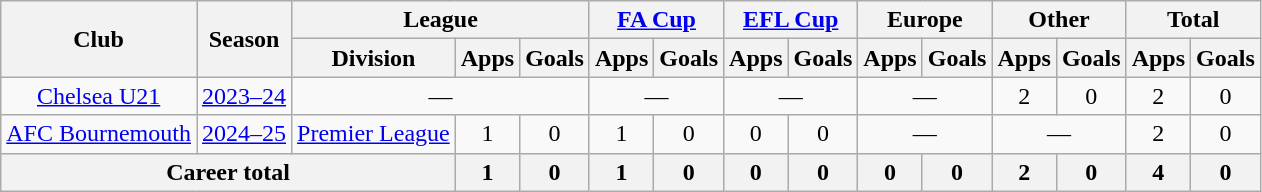<table class=wikitable style=text-align:center>
<tr>
<th rowspan=2>Club</th>
<th rowspan=2>Season</th>
<th colspan=3>League</th>
<th colspan=2><a href='#'>FA Cup</a></th>
<th colspan=2><a href='#'>EFL Cup</a></th>
<th colspan=2>Europe</th>
<th colspan=2>Other</th>
<th colspan=2>Total</th>
</tr>
<tr>
<th>Division</th>
<th>Apps</th>
<th>Goals</th>
<th>Apps</th>
<th>Goals</th>
<th>Apps</th>
<th>Goals</th>
<th>Apps</th>
<th>Goals</th>
<th>Apps</th>
<th>Goals</th>
<th>Apps</th>
<th>Goals</th>
</tr>
<tr>
<td><a href='#'>Chelsea U21</a></td>
<td><a href='#'>2023–24</a></td>
<td colspan=3>—</td>
<td colspan=2>—</td>
<td colspan=2>—</td>
<td colspan=2>—</td>
<td>2</td>
<td>0</td>
<td>2</td>
<td>0</td>
</tr>
<tr>
<td><a href='#'>AFC Bournemouth</a></td>
<td><a href='#'>2024–25</a></td>
<td><a href='#'>Premier League</a></td>
<td>1</td>
<td>0</td>
<td>1</td>
<td>0</td>
<td>0</td>
<td>0</td>
<td colspan=2>—</td>
<td colspan=2>—</td>
<td>2</td>
<td>0</td>
</tr>
<tr>
<th colspan=3>Career total</th>
<th>1</th>
<th>0</th>
<th>1</th>
<th>0</th>
<th>0</th>
<th>0</th>
<th>0</th>
<th>0</th>
<th>2</th>
<th>0</th>
<th>4</th>
<th>0</th>
</tr>
</table>
